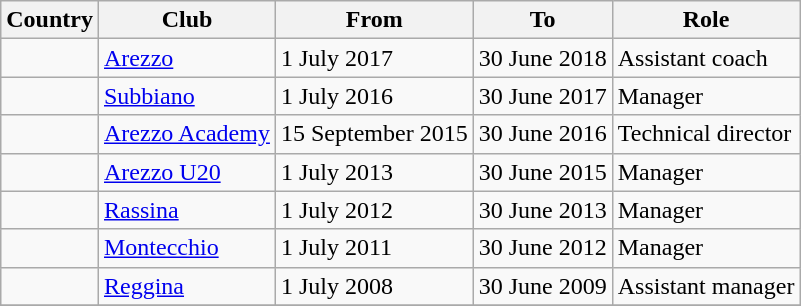<table class="wikitable" style="text-align: center">
<tr>
<th rowspan="1">Country</th>
<th rowspan="1">Club</th>
<th rowspan="1">From</th>
<th rowspan="1">To</th>
<th rowspan="1">Role</th>
</tr>
<tr>
<td></td>
<td align=left><a href='#'>Arezzo</a></td>
<td align=left>1 July 2017</td>
<td align=left>30 June 2018</td>
<td align=left>Assistant coach</td>
</tr>
<tr>
<td></td>
<td align=left><a href='#'>Subbiano</a></td>
<td align=left>1 July 2016</td>
<td align=left>30 June 2017</td>
<td align=left>Manager</td>
</tr>
<tr>
<td></td>
<td align=left><a href='#'>Arezzo Academy</a></td>
<td align=left>15 September 2015</td>
<td align=left>30 June 2016</td>
<td align=left>Technical director</td>
</tr>
<tr>
<td></td>
<td align=left><a href='#'>Arezzo U20</a></td>
<td align=left>1 July 2013</td>
<td align=left>30 June 2015</td>
<td align=left>Manager</td>
</tr>
<tr>
<td></td>
<td align=left><a href='#'>Rassina</a></td>
<td align=left>1 July 2012</td>
<td align=left>30 June 2013</td>
<td align=left>Manager</td>
</tr>
<tr>
<td></td>
<td align=left><a href='#'>Montecchio</a></td>
<td align=left>1 July 2011</td>
<td align=left>30 June 2012</td>
<td align=left>Manager</td>
</tr>
<tr>
<td></td>
<td align=left><a href='#'>Reggina</a></td>
<td align=left>1 July 2008</td>
<td align=left>30 June 2009</td>
<td align=left>Assistant manager</td>
</tr>
<tr>
</tr>
</table>
